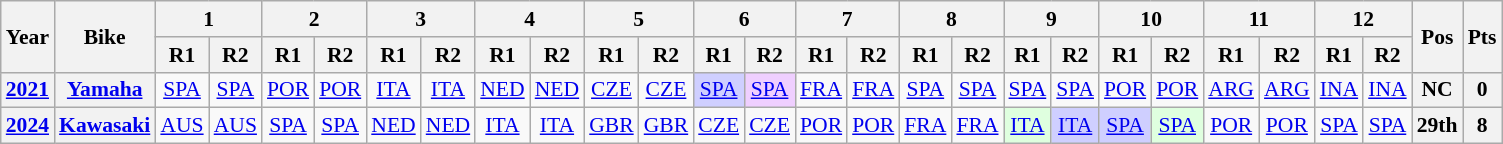<table class="wikitable" style="text-align:center; font-size:90%">
<tr>
<th valign="middle" rowspan=2>Year</th>
<th valign="middle" rowspan=2>Bike</th>
<th colspan=2>1</th>
<th colspan=2>2</th>
<th colspan=2>3</th>
<th colspan=2>4</th>
<th colspan=2>5</th>
<th colspan=2>6</th>
<th colspan=2>7</th>
<th colspan=2>8</th>
<th colspan=2>9</th>
<th colspan=2>10</th>
<th colspan=2>11</th>
<th colspan=2>12</th>
<th rowspan=2>Pos</th>
<th rowspan=2>Pts</th>
</tr>
<tr>
<th>R1</th>
<th>R2</th>
<th>R1</th>
<th>R2</th>
<th>R1</th>
<th>R2</th>
<th>R1</th>
<th>R2</th>
<th>R1</th>
<th>R2</th>
<th>R1</th>
<th>R2</th>
<th>R1</th>
<th>R2</th>
<th>R1</th>
<th>R2</th>
<th>R1</th>
<th>R2</th>
<th>R1</th>
<th>R2</th>
<th>R1</th>
<th>R2</th>
<th>R1</th>
<th>R2</th>
</tr>
<tr>
<th><a href='#'>2021</a></th>
<th><a href='#'>Yamaha</a></th>
<td style="background:#;"><a href='#'>SPA</a><br></td>
<td style="background:#;"><a href='#'>SPA</a><br></td>
<td style="background:#;"><a href='#'>POR</a><br></td>
<td style="background:#;"><a href='#'>POR</a><br></td>
<td style="background:#;"><a href='#'>ITA</a><br></td>
<td style="background:#;"><a href='#'>ITA</a><br></td>
<td style="background:#;"><a href='#'>NED</a><br></td>
<td style="background:#;"><a href='#'>NED</a><br></td>
<td><a href='#'>CZE</a></td>
<td><a href='#'>CZE</a></td>
<td style="background:#cfcfff;"><a href='#'>SPA</a><br></td>
<td style="background:#efcfff;"><a href='#'>SPA</a><br></td>
<td><a href='#'>FRA</a></td>
<td><a href='#'>FRA</a></td>
<td><a href='#'>SPA</a></td>
<td><a href='#'>SPA</a></td>
<td style="background:#;"><a href='#'>SPA</a><br></td>
<td style="background:#;"><a href='#'>SPA</a><br></td>
<td><a href='#'>POR</a></td>
<td><a href='#'>POR</a></td>
<td><a href='#'>ARG</a></td>
<td><a href='#'>ARG</a></td>
<td><a href='#'>INA</a></td>
<td><a href='#'>INA</a></td>
<th>NC</th>
<th>0</th>
</tr>
<tr>
<th><a href='#'>2024</a></th>
<th><a href='#'>Kawasaki</a></th>
<td><a href='#'>AUS</a></td>
<td><a href='#'>AUS</a></td>
<td><a href='#'>SPA</a></td>
<td><a href='#'>SPA</a></td>
<td><a href='#'>NED</a></td>
<td><a href='#'>NED</a></td>
<td><a href='#'>ITA</a></td>
<td><a href='#'>ITA</a></td>
<td><a href='#'>GBR</a></td>
<td><a href='#'>GBR</a></td>
<td><a href='#'>CZE</a></td>
<td><a href='#'>CZE</a></td>
<td><a href='#'>POR</a></td>
<td><a href='#'>POR</a></td>
<td><a href='#'>FRA</a></td>
<td><a href='#'>FRA</a></td>
<td style="background:#DFFFDF;"><a href='#'>ITA</a><br></td>
<td style="background:#CFCFFF;"><a href='#'>ITA</a><br></td>
<td style="background:#CFCFFF;"><a href='#'>SPA</a><br></td>
<td style="background:#DFFFDF;"><a href='#'>SPA</a><br></td>
<td><a href='#'>POR</a></td>
<td><a href='#'>POR</a></td>
<td><a href='#'>SPA</a></td>
<td><a href='#'>SPA</a></td>
<th>29th</th>
<th>8</th>
</tr>
</table>
